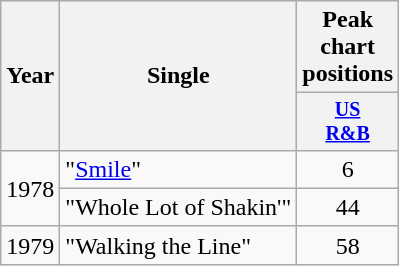<table class="wikitable" style="text-align:center;">
<tr>
<th rowspan="2">Year</th>
<th rowspan="2">Single</th>
<th colspan="1">Peak chart positions</th>
</tr>
<tr style="font-size:smaller;">
<th width="40"><a href='#'>US<br>R&B</a><br></th>
</tr>
<tr>
<td rowspan="2">1978</td>
<td align="left">"<a href='#'>Smile</a>"</td>
<td>6</td>
</tr>
<tr>
<td align="left">"Whole Lot of Shakin'"</td>
<td>44</td>
</tr>
<tr>
<td rowspan="1">1979</td>
<td align="left">"Walking the Line"</td>
<td>58</td>
</tr>
</table>
